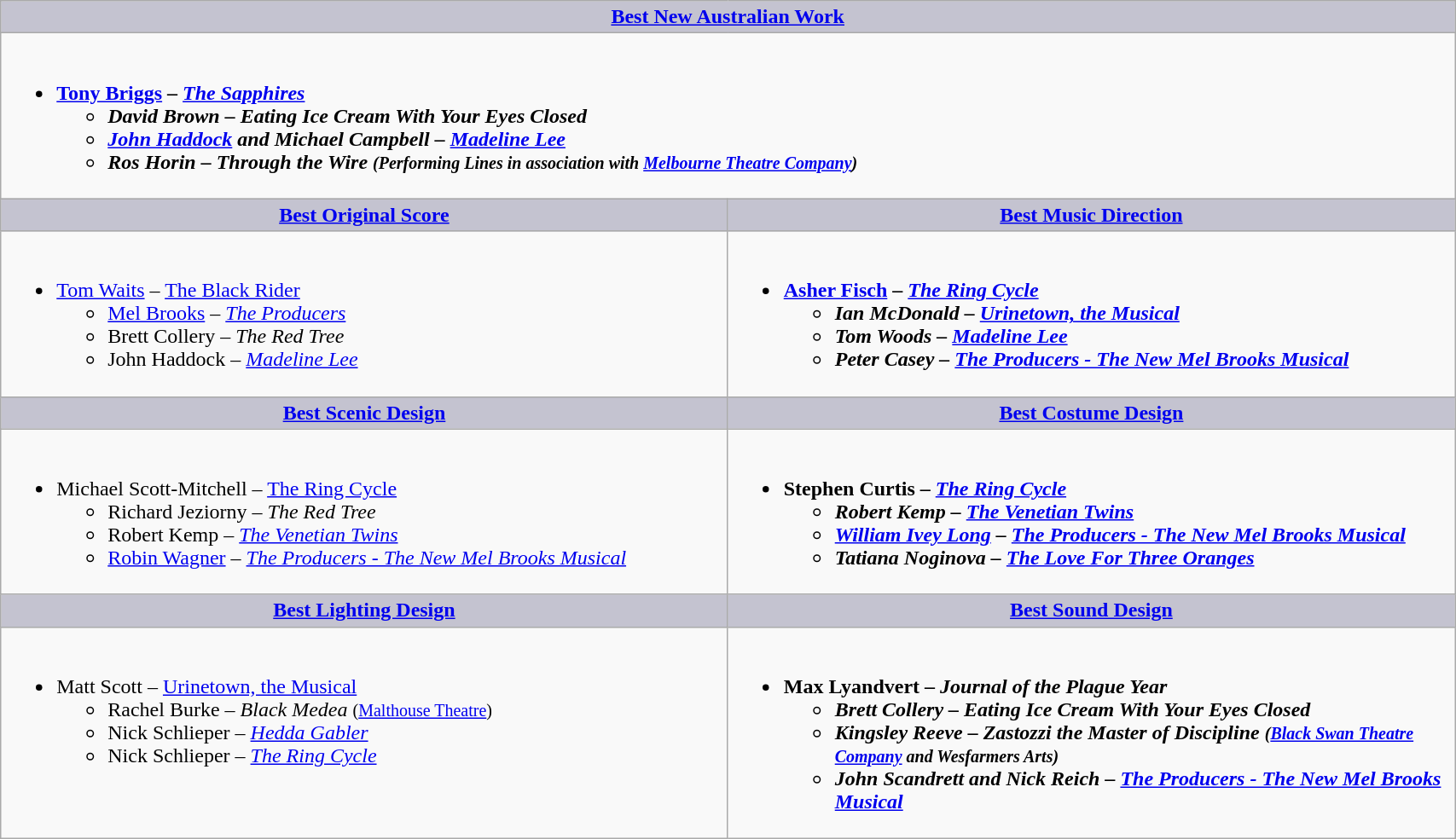<table class=wikitable width="90%" border="1" cellpadding="5" cellspacing="0" align="centre">
<tr>
<th colspan=2 style="background:#C4C3D0;width:50%"><a href='#'>Best New Australian Work</a></th>
</tr>
<tr>
<td colspan=2 valign="top"><br><ul><li><strong><a href='#'>Tony Briggs</a> – <em><a href='#'>The Sapphires</a><strong><em><ul><li>David Brown – </em>Eating Ice Cream With Your Eyes Closed<em></li><li><a href='#'>John Haddock</a> and Michael Campbell – </em><a href='#'>Madeline Lee</a><em></li><li>Ros Horin  – </em>Through the Wire<em> <small>(Performing Lines in association with <a href='#'>Melbourne Theatre Company</a>)</small></li></ul></li></ul></td>
</tr>
<tr>
<th style="background:#C4C3D0;width:50%"><a href='#'>Best Original Score</a></th>
<th style="background:#C4C3D0;width:50%"><a href='#'>Best Music Direction</a></th>
</tr>
<tr>
<td valign="top"><br><ul><li></strong><a href='#'>Tom Waits</a> – </em><a href='#'>The Black Rider</a></em></strong><ul><li><a href='#'>Mel Brooks</a> – <em><a href='#'>The Producers</a></em></li><li>Brett Collery – <em>The Red Tree</em></li><li>John Haddock – <em><a href='#'>Madeline Lee</a></em></li></ul></li></ul></td>
<td valign="top"><br><ul><li><strong><a href='#'>Asher Fisch</a> – <em><a href='#'>The Ring Cycle</a><strong><em><ul><li>Ian McDonald – </em><a href='#'>Urinetown, the Musical</a><em></li><li>Tom Woods – </em><a href='#'>Madeline Lee</a><em></li><li>Peter Casey – </em><a href='#'>The Producers - The New Mel Brooks Musical</a><em></li></ul></li></ul></td>
</tr>
<tr>
<th style="background:#C4C3D0;width:50%"><a href='#'>Best Scenic Design</a></th>
<th style="background:#C4C3D0;width:50%"><a href='#'>Best Costume Design</a></th>
</tr>
<tr>
<td valign="top"><br><ul><li></strong>Michael Scott-Mitchell – </em><a href='#'>The Ring Cycle</a></em></strong><ul><li>Richard Jeziorny – <em>The Red Tree</em></li><li>Robert Kemp – <em><a href='#'>The Venetian Twins</a></em></li><li><a href='#'>Robin Wagner</a> – <em><a href='#'>The Producers - The New Mel Brooks Musical</a></em></li></ul></li></ul></td>
<td valign="top"><br><ul><li><strong>Stephen Curtis – <em><a href='#'>The Ring Cycle</a><strong><em><ul><li>Robert Kemp – </em><a href='#'>The Venetian Twins</a><em></li><li><a href='#'>William Ivey Long</a> – </em><a href='#'>The Producers - The New Mel Brooks Musical</a><em></li><li>Tatiana Noginova – </em><a href='#'>The Love For Three Oranges</a><em></li></ul></li></ul></td>
</tr>
<tr>
<th style="background:#C4C3D0;width:50%"><a href='#'>Best Lighting Design</a></th>
<th style="background:#C4C3D0;width:50%"><a href='#'>Best Sound Design</a></th>
</tr>
<tr>
<td valign="top"><br><ul><li></strong>Matt Scott – </em><a href='#'>Urinetown, the Musical</a></em></strong><ul><li>Rachel Burke – <em>Black Medea</em> <small>(<a href='#'>Malthouse Theatre</a>)</small></li><li>Nick Schlieper – <em><a href='#'>Hedda Gabler</a></em></li><li>Nick Schlieper – <em><a href='#'>The Ring Cycle</a></em></li></ul></li></ul></td>
<td valign="top"><br><ul><li><strong>Max Lyandvert – <em>Journal of the Plague Year<strong><em><ul><li>Brett Collery – </em>Eating Ice Cream With Your Eyes Closed<em></li><li>Kingsley Reeve – </em>Zastozzi the Master of Discipline<em> <small>(<a href='#'>Black Swan Theatre Company</a> and Wesfarmers Arts)</small></li><li>John Scandrett and Nick Reich – </em><a href='#'>The Producers - The New Mel Brooks Musical</a><em></li></ul></li></ul></td>
</tr>
</table>
